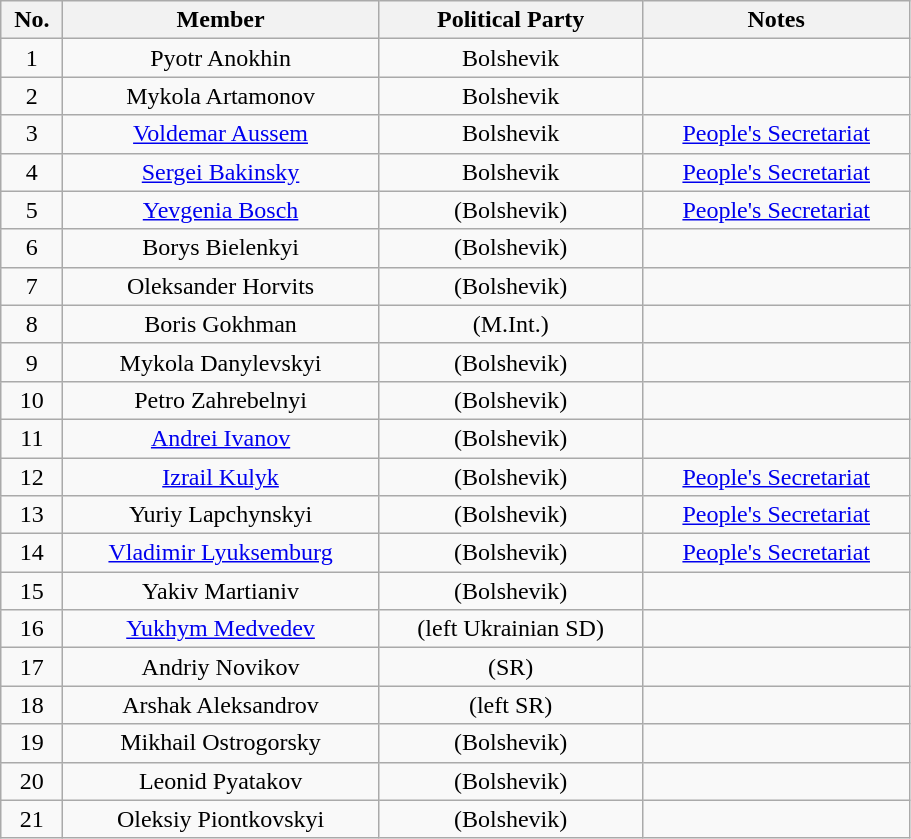<table class="wikitable" style="text-align:center;float:left;margin-left:1em;width:48%;">
<tr>
<th>No.</th>
<th>Member</th>
<th>Political Party</th>
<th>Notes</th>
</tr>
<tr>
<td>1</td>
<td>Pyotr Anokhin</td>
<td>Bolshevik</td>
<td></td>
</tr>
<tr>
<td>2</td>
<td>Mykola Artamonov</td>
<td>Bolshevik</td>
<td></td>
</tr>
<tr>
<td>3</td>
<td><a href='#'>Voldemar Aussem</a></td>
<td>Bolshevik</td>
<td><a href='#'>People's Secretariat</a></td>
</tr>
<tr>
<td>4</td>
<td><a href='#'>Sergei Bakinsky</a></td>
<td>Bolshevik</td>
<td><a href='#'>People's Secretariat</a></td>
</tr>
<tr>
<td>5</td>
<td><a href='#'>Yevgenia Bosch</a></td>
<td>(Bolshevik)</td>
<td><a href='#'>People's Secretariat</a></td>
</tr>
<tr>
<td>6</td>
<td>Borys Bielenkyi</td>
<td>(Bolshevik)</td>
<td></td>
</tr>
<tr>
<td>7</td>
<td>Oleksander Horvits</td>
<td>(Bolshevik)</td>
<td></td>
</tr>
<tr>
<td>8</td>
<td>Boris Gokhman</td>
<td>(M.Int.)</td>
<td></td>
</tr>
<tr>
<td>9</td>
<td>Mykola Danylevskyi</td>
<td>(Bolshevik)</td>
<td></td>
</tr>
<tr>
<td>10</td>
<td>Petro Zahrebelnyi</td>
<td>(Bolshevik)</td>
<td></td>
</tr>
<tr>
<td>11</td>
<td><a href='#'>Andrei Ivanov</a></td>
<td>(Bolshevik)</td>
<td></td>
</tr>
<tr>
<td>12</td>
<td><a href='#'>Izrail Kulyk</a></td>
<td>(Bolshevik)</td>
<td><a href='#'>People's Secretariat</a></td>
</tr>
<tr>
<td>13</td>
<td>Yuriy Lapchynskyi</td>
<td>(Bolshevik)</td>
<td><a href='#'>People's Secretariat</a></td>
</tr>
<tr>
<td>14</td>
<td><a href='#'>Vladimir Lyuksemburg</a></td>
<td>(Bolshevik)</td>
<td><a href='#'>People's Secretariat</a></td>
</tr>
<tr>
<td>15</td>
<td>Yakiv Martianiv</td>
<td>(Bolshevik)</td>
<td></td>
</tr>
<tr>
<td>16</td>
<td><a href='#'>Yukhym Medvedev</a></td>
<td>(left Ukrainian SD)</td>
<td></td>
</tr>
<tr>
<td>17</td>
<td>Andriy Novikov</td>
<td>(SR)</td>
<td></td>
</tr>
<tr>
<td>18</td>
<td>Arshak Aleksandrov</td>
<td>(left SR)</td>
<td></td>
</tr>
<tr>
<td>19</td>
<td>Mikhail Ostrogorsky</td>
<td>(Bolshevik)</td>
<td></td>
</tr>
<tr>
<td>20</td>
<td>Leonid Pyatakov</td>
<td>(Bolshevik)</td>
<td></td>
</tr>
<tr>
<td>21</td>
<td>Oleksiy Piontkovskyi</td>
<td>(Bolshevik)</td>
<td></td>
</tr>
</table>
